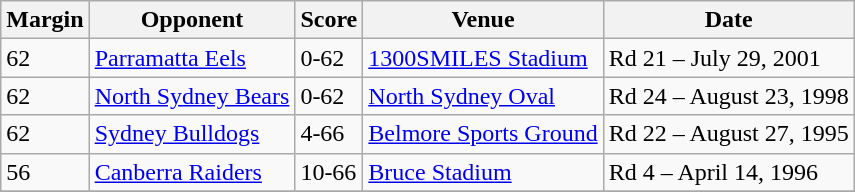<table class="wikitable">
<tr>
<th>Margin</th>
<th>Opponent</th>
<th>Score</th>
<th>Venue</th>
<th>Date</th>
</tr>
<tr>
<td>62</td>
<td><a href='#'>Parramatta Eels</a></td>
<td>0-62</td>
<td><a href='#'>1300SMILES Stadium</a></td>
<td>Rd 21 – July 29, 2001</td>
</tr>
<tr>
<td>62</td>
<td><a href='#'>North Sydney Bears</a></td>
<td>0-62</td>
<td><a href='#'>North Sydney Oval</a></td>
<td>Rd 24 – August 23, 1998</td>
</tr>
<tr>
<td>62</td>
<td><a href='#'>Sydney Bulldogs</a></td>
<td>4-66</td>
<td><a href='#'>Belmore Sports Ground</a></td>
<td>Rd 22 – August 27, 1995</td>
</tr>
<tr>
<td>56</td>
<td><a href='#'>Canberra Raiders</a></td>
<td>10-66</td>
<td><a href='#'>Bruce Stadium</a></td>
<td>Rd 4 – April 14, 1996</td>
</tr>
<tr>
</tr>
</table>
